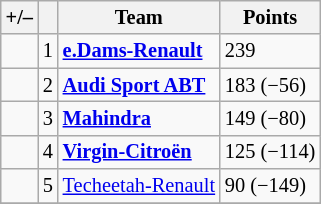<table class="wikitable" style="font-size: 85%">
<tr>
<th scope="col">+/–</th>
<th scope="col"></th>
<th scope="col">Team</th>
<th scope="col">Points</th>
</tr>
<tr>
<td align="left"></td>
<td align="center">1</td>
<td> <strong><a href='#'>e.Dams-Renault</a></strong></td>
<td align="left">239</td>
</tr>
<tr>
<td align="left"></td>
<td align="center">2</td>
<td> <strong><a href='#'>Audi Sport ABT</a></strong></td>
<td align="left">183 (−56)</td>
</tr>
<tr>
<td align="left"></td>
<td align="center">3</td>
<td> <strong><a href='#'>Mahindra</a></strong></td>
<td align="left">149 (−80)</td>
</tr>
<tr>
<td align="left"></td>
<td align="center">4</td>
<td> <strong><a href='#'>Virgin-Citroën</a></strong></td>
<td align="left">125 (−114)</td>
</tr>
<tr>
<td align="left"></td>
<td align="center">5</td>
<td> <a href='#'>Techeetah-Renault</a></td>
<td align="left">90 (−149)</td>
</tr>
<tr>
</tr>
</table>
